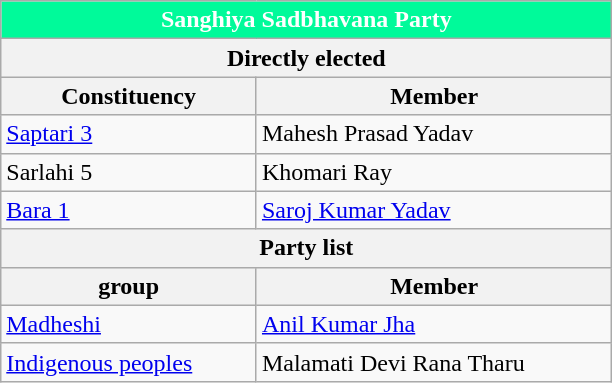<table class="wikitable mw-collapsible mw-collapsed" role="presentation">
<tr>
<th colspan="2" style="width: 300pt; background:mediumspringgreen; color: white;">Sanghiya Sadbhavana Party</th>
</tr>
<tr>
<th colspan="2">Directly elected</th>
</tr>
<tr>
<th>Constituency</th>
<th>Member</th>
</tr>
<tr>
<td><a href='#'>Saptari 3</a></td>
<td>Mahesh Prasad Yadav</td>
</tr>
<tr>
<td>Sarlahi 5</td>
<td>Khomari Ray</td>
</tr>
<tr>
<td><a href='#'>Bara 1</a></td>
<td><a href='#'>Saroj Kumar Yadav</a></td>
</tr>
<tr>
<th colspan="2">Party list</th>
</tr>
<tr>
<th> group</th>
<th>Member</th>
</tr>
<tr>
<td><a href='#'>Madheshi</a></td>
<td><a href='#'>Anil Kumar Jha</a></td>
</tr>
<tr>
<td><a href='#'>Indigenous peoples</a></td>
<td>Malamati Devi Rana Tharu</td>
</tr>
</table>
